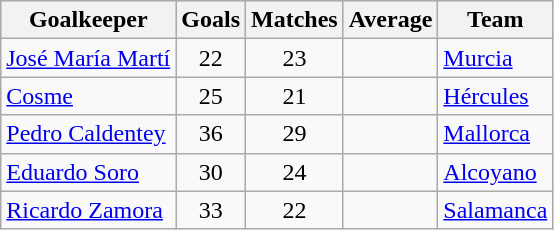<table class="wikitable sortable" class="wikitable">
<tr style="background:#ccc; text-align:center;">
<th>Goalkeeper</th>
<th>Goals</th>
<th>Matches</th>
<th>Average</th>
<th>Team</th>
</tr>
<tr>
<td> <a href='#'>José María Martí</a></td>
<td style="text-align:center;">22</td>
<td style="text-align:center;">23</td>
<td style="text-align:center;"></td>
<td><a href='#'>Murcia</a></td>
</tr>
<tr>
<td> <a href='#'>Cosme</a></td>
<td style="text-align:center;">25</td>
<td style="text-align:center;">21</td>
<td style="text-align:center;"></td>
<td><a href='#'>Hércules</a></td>
</tr>
<tr>
<td> <a href='#'>Pedro Caldentey</a></td>
<td style="text-align:center;">36</td>
<td style="text-align:center;">29</td>
<td style="text-align:center;"></td>
<td><a href='#'>Mallorca</a></td>
</tr>
<tr>
<td> <a href='#'>Eduardo Soro</a></td>
<td style="text-align:center;">30</td>
<td style="text-align:center;">24</td>
<td style="text-align:center;"></td>
<td><a href='#'>Alcoyano</a></td>
</tr>
<tr>
<td> <a href='#'>Ricardo Zamora</a></td>
<td style="text-align:center;">33</td>
<td style="text-align:center;">22</td>
<td style="text-align:center;"></td>
<td><a href='#'>Salamanca</a></td>
</tr>
</table>
